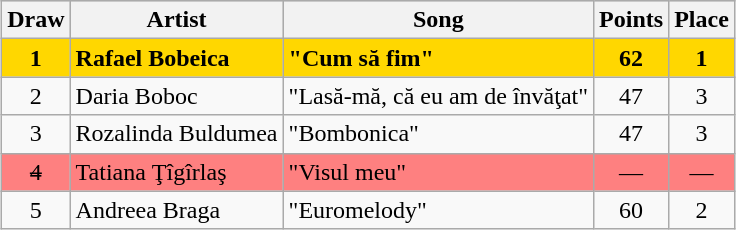<table class="sortable wikitable" style="margin: 1em auto 1em auto; text-align:center">
<tr bgcolor="#CCCCCC">
<th>Draw</th>
<th>Artist</th>
<th>Song</th>
<th>Points</th>
<th>Place</th>
</tr>
<tr style="font-weight:bold; background:gold;">
<td>1</td>
<td align="left">Rafael Bobeica</td>
<td align="left">"Cum să fim"</td>
<td>62</td>
<td>1</td>
</tr>
<tr>
<td>2</td>
<td align="left">Daria Boboc</td>
<td align="left">"Lasă-mă, că eu am de învăţat"</td>
<td>47</td>
<td>3</td>
</tr>
<tr>
<td>3</td>
<td align="left">Rozalinda Buldumea</td>
<td align="left">"Bombonica"</td>
<td>47</td>
<td>3</td>
</tr>
<tr style="background:#fe8080;">
<td><s>4</s></td>
<td align="left">Tatiana Ţîgîrlaş</td>
<td align="left">"Visul meu"</td>
<td>—</td>
<td>—</td>
</tr>
<tr>
<td>5</td>
<td align="left">Andreea Braga</td>
<td align="left">"Euromelody"</td>
<td>60</td>
<td>2</td>
</tr>
</table>
